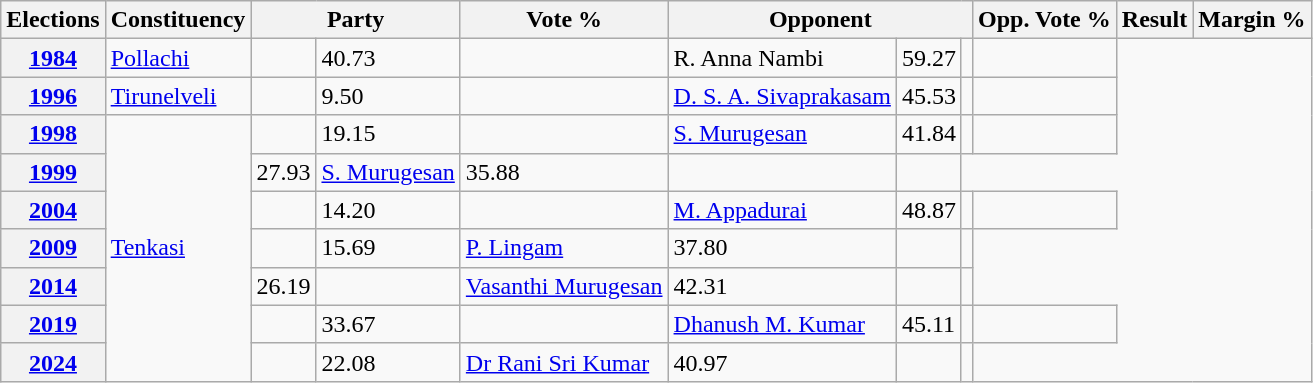<table class="sortable wikitable">
<tr>
<th>Elections</th>
<th>Constituency</th>
<th colspan="2">Party</th>
<th>Vote %</th>
<th colspan="3">Opponent</th>
<th>Opp. Vote %</th>
<th>Result</th>
<th>Margin %</th>
</tr>
<tr>
<th><a href='#'>1984</a></th>
<td><a href='#'>Pollachi</a></td>
<td></td>
<td>40.73</td>
<td></td>
<td>R. Anna Nambi</td>
<td>59.27</td>
<td></td>
<td></td>
</tr>
<tr>
<th><a href='#'>1996</a></th>
<td><a href='#'>Tirunelveli</a></td>
<td></td>
<td>9.50</td>
<td></td>
<td><a href='#'>D. S. A. Sivaprakasam</a></td>
<td>45.53</td>
<td></td>
<td></td>
</tr>
<tr>
<th><a href='#'>1998</a></th>
<td rowspan="7"><a href='#'>Tenkasi</a></td>
<td></td>
<td>19.15</td>
<td></td>
<td><a href='#'>S. Murugesan</a></td>
<td>41.84</td>
<td></td>
<td></td>
</tr>
<tr>
<th><a href='#'>1999</a></th>
<td>27.93</td>
<td><a href='#'>S. Murugesan</a></td>
<td>35.88</td>
<td></td>
<td></td>
</tr>
<tr>
<th><a href='#'>2004</a></th>
<td></td>
<td>14.20</td>
<td></td>
<td><a href='#'>M. Appadurai</a></td>
<td>48.87</td>
<td></td>
<td></td>
</tr>
<tr>
<th><a href='#'>2009</a></th>
<td></td>
<td>15.69</td>
<td><a href='#'>P. Lingam</a></td>
<td>37.80</td>
<td></td>
<td></td>
</tr>
<tr>
<th><a href='#'>2014</a></th>
<td>26.19</td>
<td></td>
<td><a href='#'>Vasanthi Murugesan</a></td>
<td>42.31</td>
<td></td>
<td></td>
</tr>
<tr>
<th><a href='#'>2019</a></th>
<td></td>
<td>33.67</td>
<td></td>
<td><a href='#'>Dhanush M. Kumar</a></td>
<td>45.11</td>
<td></td>
<td></td>
</tr>
<tr>
<th><a href='#'>2024</a></th>
<td></td>
<td>22.08</td>
<td><a href='#'>Dr Rani Sri Kumar</a></td>
<td>40.97</td>
<td></td>
<td></td>
</tr>
</table>
